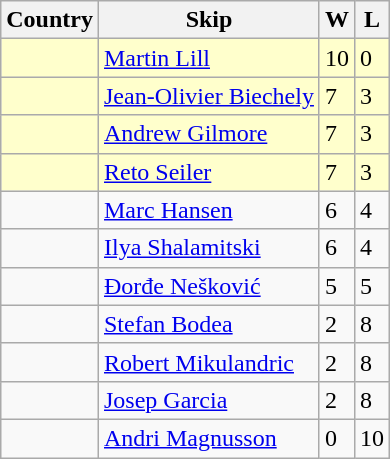<table class=wikitable>
<tr>
<th>Country</th>
<th>Skip</th>
<th>W</th>
<th>L</th>
</tr>
<tr bgcolor=#ffffcc>
<td></td>
<td><a href='#'>Martin Lill</a></td>
<td>10</td>
<td>0</td>
</tr>
<tr bgcolor=#ffffcc>
<td></td>
<td><a href='#'>Jean-Olivier Biechely</a></td>
<td>7</td>
<td>3</td>
</tr>
<tr bgcolor=#ffffcc>
<td></td>
<td><a href='#'>Andrew Gilmore</a></td>
<td>7</td>
<td>3</td>
</tr>
<tr bgcolor=#ffffcc>
<td></td>
<td><a href='#'>Reto Seiler</a></td>
<td>7</td>
<td>3</td>
</tr>
<tr>
<td></td>
<td><a href='#'>Marc Hansen</a></td>
<td>6</td>
<td>4</td>
</tr>
<tr>
<td></td>
<td><a href='#'>Ilya Shalamitski</a></td>
<td>6</td>
<td>4</td>
</tr>
<tr>
<td></td>
<td><a href='#'>Đorđe Nešković</a></td>
<td>5</td>
<td>5</td>
</tr>
<tr>
<td></td>
<td><a href='#'>Stefan Bodea</a></td>
<td>2</td>
<td>8</td>
</tr>
<tr>
<td></td>
<td><a href='#'>Robert Mikulandric</a></td>
<td>2</td>
<td>8</td>
</tr>
<tr>
<td></td>
<td><a href='#'>Josep Garcia</a></td>
<td>2</td>
<td>8</td>
</tr>
<tr>
<td></td>
<td><a href='#'>Andri Magnusson</a></td>
<td>0</td>
<td>10</td>
</tr>
</table>
